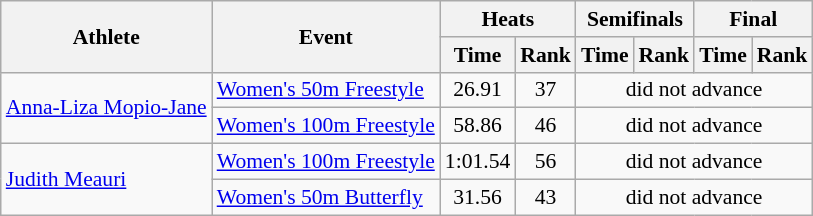<table class=wikitable style="font-size:90%">
<tr>
<th rowspan="2">Athlete</th>
<th rowspan="2">Event</th>
<th colspan="2">Heats</th>
<th colspan="2">Semifinals</th>
<th colspan="2">Final</th>
</tr>
<tr>
<th>Time</th>
<th>Rank</th>
<th>Time</th>
<th>Rank</th>
<th>Time</th>
<th>Rank</th>
</tr>
<tr>
<td rowspan="2"><a href='#'>Anna-Liza Mopio-Jane</a></td>
<td><a href='#'>Women's 50m Freestyle</a></td>
<td align=center>26.91</td>
<td align=center>37</td>
<td align=center colspan=4>did not advance</td>
</tr>
<tr>
<td><a href='#'>Women's 100m Freestyle</a></td>
<td align=center>58.86</td>
<td align=center>46</td>
<td align=center colspan=4>did not advance</td>
</tr>
<tr>
<td rowspan="2"><a href='#'>Judith Meauri</a></td>
<td><a href='#'>Women's 100m Freestyle</a></td>
<td align=center>1:01.54</td>
<td align=center>56</td>
<td align=center colspan=4>did not advance</td>
</tr>
<tr>
<td><a href='#'>Women's 50m Butterfly</a></td>
<td align=center>31.56</td>
<td align=center>43</td>
<td align=center colspan=4>did not advance</td>
</tr>
</table>
